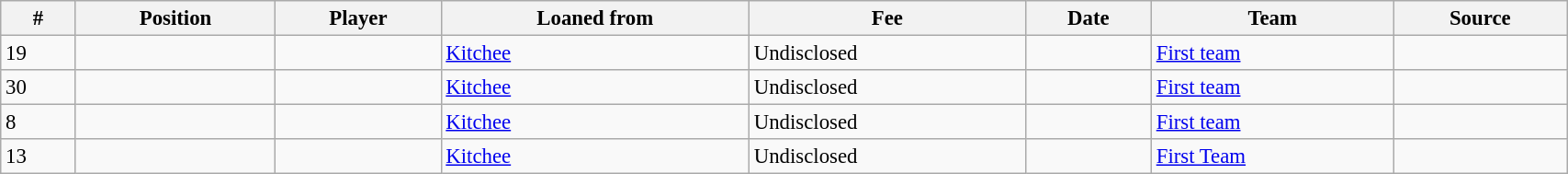<table class="wikitable sortable" style="width:90%; text-align:center; font-size:95%; text-align:left;">
<tr>
<th><strong>#</strong></th>
<th><strong>Position </strong></th>
<th><strong>Player </strong></th>
<th><strong>Loaned from</strong></th>
<th><strong>Fee </strong></th>
<th><strong>Date </strong></th>
<th><strong>Team</strong></th>
<th><strong>Source</strong></th>
</tr>
<tr>
<td>19</td>
<td></td>
<td></td>
<td><a href='#'>Kitchee</a></td>
<td>Undisclosed</td>
<td></td>
<td><a href='#'>First team</a></td>
<td></td>
</tr>
<tr>
<td>30</td>
<td></td>
<td></td>
<td><a href='#'>Kitchee</a></td>
<td>Undisclosed</td>
<td></td>
<td><a href='#'>First team</a></td>
<td></td>
</tr>
<tr>
<td>8</td>
<td></td>
<td></td>
<td><a href='#'>Kitchee</a></td>
<td>Undisclosed</td>
<td></td>
<td><a href='#'>First team</a></td>
<td></td>
</tr>
<tr>
<td>13</td>
<td></td>
<td></td>
<td><a href='#'>Kitchee</a></td>
<td>Undisclosed</td>
<td></td>
<td><a href='#'>First Team</a></td>
<td></td>
</tr>
</table>
